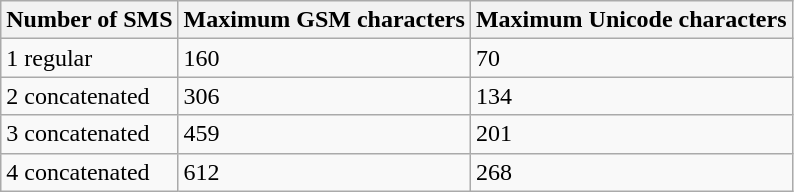<table class="wikitable">
<tr>
<th>Number of SMS</th>
<th>Maximum GSM characters</th>
<th>Maximum Unicode characters</th>
</tr>
<tr>
<td>1 regular</td>
<td>160</td>
<td>70</td>
</tr>
<tr>
<td>2 concatenated</td>
<td>306</td>
<td>134</td>
</tr>
<tr>
<td>3 concatenated</td>
<td>459</td>
<td>201</td>
</tr>
<tr>
<td>4 concatenated</td>
<td>612</td>
<td>268</td>
</tr>
</table>
